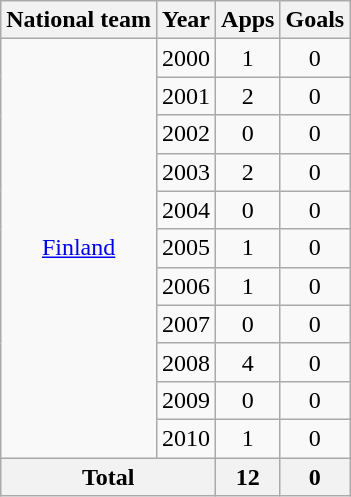<table class="wikitable" style="text-align:center">
<tr>
<th>National team</th>
<th>Year</th>
<th>Apps</th>
<th>Goals</th>
</tr>
<tr>
<td rowspan="11"><a href='#'>Finland</a></td>
<td>2000</td>
<td>1</td>
<td>0</td>
</tr>
<tr>
<td>2001</td>
<td>2</td>
<td>0</td>
</tr>
<tr>
<td>2002</td>
<td>0</td>
<td>0</td>
</tr>
<tr>
<td>2003</td>
<td>2</td>
<td>0</td>
</tr>
<tr>
<td>2004</td>
<td>0</td>
<td>0</td>
</tr>
<tr>
<td>2005</td>
<td>1</td>
<td>0</td>
</tr>
<tr>
<td>2006</td>
<td>1</td>
<td>0</td>
</tr>
<tr>
<td>2007</td>
<td>0</td>
<td>0</td>
</tr>
<tr>
<td>2008</td>
<td>4</td>
<td>0</td>
</tr>
<tr>
<td>2009</td>
<td>0</td>
<td>0</td>
</tr>
<tr>
<td>2010</td>
<td>1</td>
<td>0</td>
</tr>
<tr>
<th colspan="2">Total</th>
<th>12</th>
<th>0</th>
</tr>
</table>
